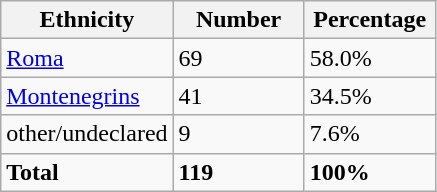<table class="wikitable">
<tr>
<th width="100px">Ethnicity</th>
<th width="80px">Number</th>
<th width="80px">Percentage</th>
</tr>
<tr>
<td><a href='#'>Roma</a></td>
<td>69</td>
<td>58.0%</td>
</tr>
<tr>
<td><a href='#'>Montenegrins</a></td>
<td>41</td>
<td>34.5%</td>
</tr>
<tr>
<td>other/undeclared</td>
<td>9</td>
<td>7.6%</td>
</tr>
<tr>
<td><strong>Total</strong></td>
<td><strong>119</strong></td>
<td><strong>100%</strong></td>
</tr>
</table>
